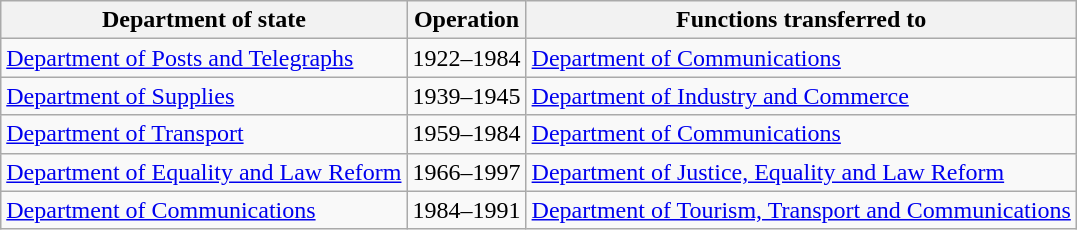<table class="wikitable">
<tr>
<th>Department of state</th>
<th>Operation</th>
<th>Functions transferred to</th>
</tr>
<tr>
<td><a href='#'>Department of Posts and Telegraphs</a></td>
<td>1922–1984</td>
<td><a href='#'>Department of Communications</a></td>
</tr>
<tr>
<td><a href='#'>Department of Supplies</a></td>
<td>1939–1945</td>
<td><a href='#'>Department of Industry and Commerce</a></td>
</tr>
<tr>
<td><a href='#'>Department of Transport</a></td>
<td>1959–1984</td>
<td><a href='#'>Department of Communications</a></td>
</tr>
<tr>
<td><a href='#'>Department of Equality and Law Reform</a></td>
<td>1966–1997</td>
<td><a href='#'>Department of Justice, Equality and Law Reform</a></td>
</tr>
<tr>
<td><a href='#'>Department of Communications</a></td>
<td>1984–1991</td>
<td><a href='#'>Department of Tourism, Transport and Communications</a></td>
</tr>
</table>
